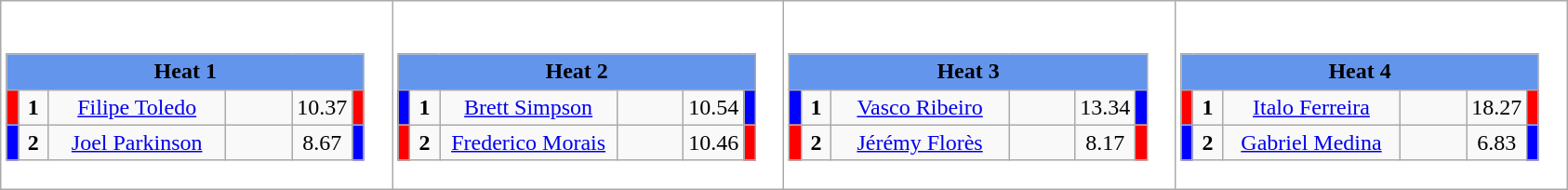<table class="wikitable" style="background:#fff;">
<tr>
<td><div><br><table class="wikitable">
<tr>
<td colspan="6"  style="text-align:center; background:#6495ed;"><strong>Heat 1</strong></td>
</tr>
<tr>
<td style="width:01px; background: #f00;"></td>
<td style="width:14px; text-align:center;"><strong>1</strong></td>
<td style="width:120px; text-align:center;"><a href='#'>Filipe Toledo</a></td>
<td style="width:40px; text-align:center;"></td>
<td style="width:20px; text-align:center;">10.37</td>
<td style="width:01px; background: #f00;"></td>
</tr>
<tr>
<td style="width:01px; background: #00f;"></td>
<td style="width:14px; text-align:center;"><strong>2</strong></td>
<td style="width:120px; text-align:center;"><a href='#'>Joel Parkinson</a></td>
<td style="width:40px; text-align:center;"></td>
<td style="width:20px; text-align:center;">8.67</td>
<td style="width:01px; background: #00f;"></td>
</tr>
</table>
</div></td>
<td><div><br><table class="wikitable">
<tr>
<td colspan="6"  style="text-align:center; background:#6495ed;"><strong>Heat 2</strong></td>
</tr>
<tr>
<td style="width:01px; background: #00f;"></td>
<td style="width:14px; text-align:center;"><strong>1</strong></td>
<td style="width:120px; text-align:center;"><a href='#'>Brett Simpson</a></td>
<td style="width:40px; text-align:center;"></td>
<td style="width:20px; text-align:center;">10.54</td>
<td style="width:01px; background: #00f;"></td>
</tr>
<tr>
<td style="width:01px; background: #f00;"></td>
<td style="width:14px; text-align:center;"><strong>2</strong></td>
<td style="width:120px; text-align:center;"><a href='#'>Frederico Morais</a></td>
<td style="width:40px; text-align:center;"></td>
<td style="width:20px; text-align:center;">10.46</td>
<td style="width:01px; background: #f00;"></td>
</tr>
</table>
</div></td>
<td><div><br><table class="wikitable">
<tr>
<td colspan="6"  style="text-align:center; background:#6495ed;"><strong>Heat 3</strong></td>
</tr>
<tr>
<td style="width:01px; background: #00f;"></td>
<td style="width:14px; text-align:center;"><strong>1</strong></td>
<td style="width:120px; text-align:center;"><a href='#'>Vasco Ribeiro</a></td>
<td style="width:40px; text-align:center;"></td>
<td style="width:20px; text-align:center;">13.34</td>
<td style="width:01px; background: #00f;"></td>
</tr>
<tr>
<td style="width:01px; background: #f00;"></td>
<td style="width:14px; text-align:center;"><strong>2</strong></td>
<td style="width:120px; text-align:center;"><a href='#'>Jérémy Florès</a></td>
<td style="width:40px; text-align:center;"></td>
<td style="width:20px; text-align:center;">8.17</td>
<td style="width:01px; background: #f00;"></td>
</tr>
</table>
</div></td>
<td><div><br><table class="wikitable">
<tr>
<td colspan="6"  style="text-align:center; background:#6495ed;"><strong>Heat 4</strong></td>
</tr>
<tr>
<td style="width:01px; background: #f00;"></td>
<td style="width:14px; text-align:center;"><strong>1</strong></td>
<td style="width:120px; text-align:center;"><a href='#'>Italo Ferreira</a></td>
<td style="width:40px; text-align:center;"></td>
<td style="width:20px; text-align:center;">18.27</td>
<td style="width:01px; background: #f00;"></td>
</tr>
<tr>
<td style="width:01px; background: #00f;"></td>
<td style="width:14px; text-align:center;"><strong>2</strong></td>
<td style="width:120px; text-align:center;"><a href='#'>Gabriel Medina</a></td>
<td style="width:40px; text-align:center;"></td>
<td style="width:20px; text-align:center;">6.83</td>
<td style="width:01px; background: #00f;"></td>
</tr>
</table>
</div></td>
</tr>
</table>
